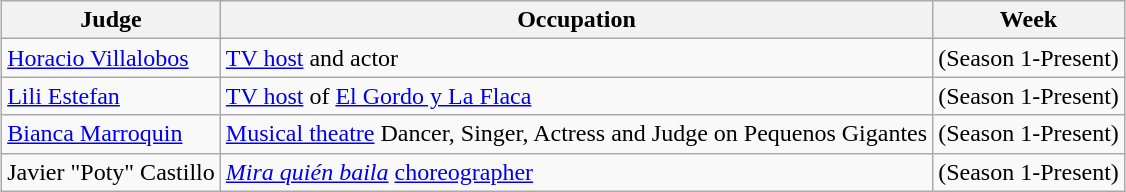<table class="wikitable sortable" style="margin:auto;" font-size:95%;">
<tr>
<th>Judge</th>
<th>Occupation</th>
<th>Week</th>
</tr>
<tr>
<td><a href='#'>Horacio Villalobos</a></td>
<td><a href='#'>TV host</a> and actor</td>
<td>(Season 1-Present)</td>
</tr>
<tr>
<td><a href='#'>Lili Estefan</a></td>
<td><a href='#'>TV host</a> of <a href='#'>El Gordo y La Flaca</a></td>
<td>(Season 1-Present)</td>
</tr>
<tr>
<td><a href='#'>Bianca Marroquin</a></td>
<td><a href='#'>Musical theatre</a> Dancer, Singer, Actress and Judge on Pequenos Gigantes</td>
<td>(Season 1-Present)</td>
</tr>
<tr>
<td>Javier "Poty" Castillo</td>
<td><em><a href='#'>Mira quién baila</a></em> <a href='#'>choreographer</a></td>
<td>(Season 1-Present)</td>
</tr>
</table>
